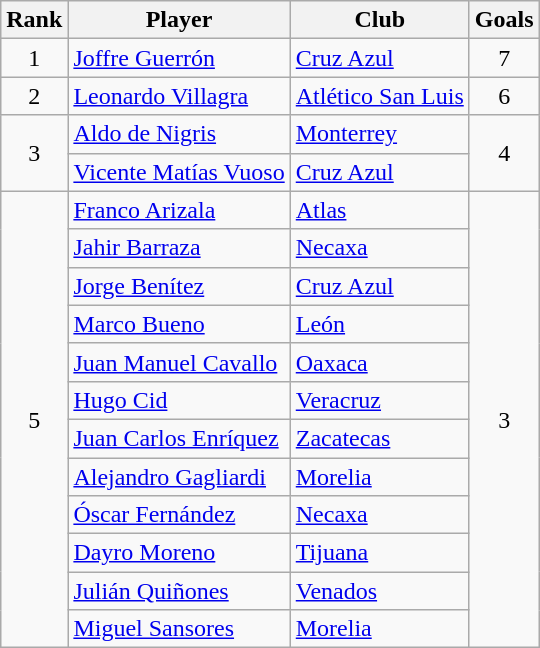<table class="wikitable">
<tr>
<th>Rank</th>
<th>Player</th>
<th>Club</th>
<th>Goals</th>
</tr>
<tr>
<td align=center rowspan=1>1</td>
<td> <a href='#'>Joffre Guerrón</a></td>
<td><a href='#'>Cruz Azul</a></td>
<td align=center rowspan=1>7</td>
</tr>
<tr>
<td align=center rowspan=1>2</td>
<td> <a href='#'>Leonardo Villagra</a></td>
<td><a href='#'>Atlético San Luis</a></td>
<td align=center rowspan=1>6</td>
</tr>
<tr>
<td align=center rowspan=2>3</td>
<td> <a href='#'>Aldo de Nigris</a></td>
<td><a href='#'>Monterrey</a></td>
<td align=center rowspan=2>4</td>
</tr>
<tr>
<td> <a href='#'>Vicente Matías Vuoso</a></td>
<td><a href='#'>Cruz Azul</a></td>
</tr>
<tr>
<td align=center rowspan=12>5</td>
<td> <a href='#'>Franco Arizala</a></td>
<td><a href='#'>Atlas</a></td>
<td align=center rowspan=12>3</td>
</tr>
<tr>
<td> <a href='#'>Jahir Barraza</a></td>
<td><a href='#'>Necaxa</a></td>
</tr>
<tr>
<td> <a href='#'>Jorge Benítez</a></td>
<td><a href='#'>Cruz Azul</a></td>
</tr>
<tr>
<td> <a href='#'>Marco Bueno</a></td>
<td><a href='#'>León</a></td>
</tr>
<tr>
<td> <a href='#'>Juan Manuel Cavallo</a></td>
<td><a href='#'>Oaxaca</a></td>
</tr>
<tr>
<td> <a href='#'>Hugo Cid</a></td>
<td><a href='#'>Veracruz</a></td>
</tr>
<tr>
<td> <a href='#'>Juan Carlos Enríquez</a></td>
<td><a href='#'>Zacatecas</a></td>
</tr>
<tr>
<td> <a href='#'>Alejandro Gagliardi</a></td>
<td><a href='#'>Morelia</a></td>
</tr>
<tr>
<td> <a href='#'>Óscar Fernández</a></td>
<td><a href='#'>Necaxa</a></td>
</tr>
<tr>
<td> <a href='#'>Dayro Moreno</a></td>
<td><a href='#'>Tijuana</a></td>
</tr>
<tr>
<td> <a href='#'>Julián Quiñones</a></td>
<td><a href='#'>Venados</a></td>
</tr>
<tr>
<td> <a href='#'>Miguel Sansores</a></td>
<td><a href='#'>Morelia</a></td>
</tr>
</table>
